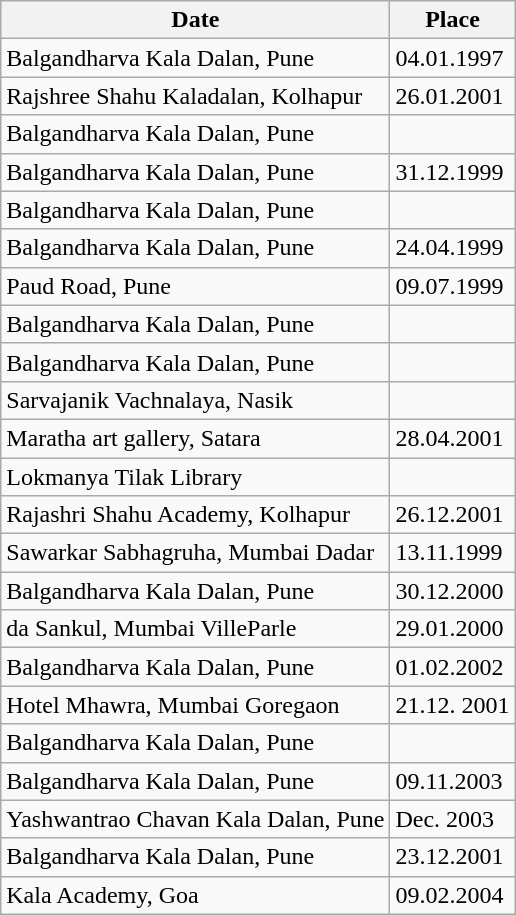<table class="wikitable">
<tr>
<th>Date</th>
<th>Place</th>
</tr>
<tr>
<td>Balgandharva Kala Dalan, Pune</td>
<td>04.01.1997</td>
</tr>
<tr>
<td>Rajshree Shahu Kaladalan, Kolhapur</td>
<td>26.01.2001</td>
</tr>
<tr>
<td>Balgandharva Kala Dalan, Pune</td>
<td></td>
</tr>
<tr>
<td>Balgandharva Kala Dalan, Pune</td>
<td>31.12.1999</td>
</tr>
<tr>
<td>Balgandharva Kala Dalan, Pune</td>
<td></td>
</tr>
<tr>
<td>Balgandharva Kala Dalan, Pune</td>
<td>24.04.1999</td>
</tr>
<tr>
<td>Paud Road, Pune</td>
<td>09.07.1999</td>
</tr>
<tr>
<td>Balgandharva Kala Dalan, Pune</td>
<td></td>
</tr>
<tr>
<td>Balgandharva Kala Dalan, Pune</td>
<td></td>
</tr>
<tr>
<td>Sarvajanik Vachnalaya, Nasik</td>
<td></td>
</tr>
<tr>
<td>Maratha art gallery, Satara</td>
<td>28.04.2001</td>
</tr>
<tr>
<td>Lokmanya Tilak Library</td>
<td></td>
</tr>
<tr>
<td>Rajashri Shahu Academy, Kolhapur</td>
<td>26.12.2001</td>
</tr>
<tr>
<td>Sawarkar Sabhagruha, Mumbai Dadar</td>
<td>13.11.1999</td>
</tr>
<tr>
<td>Balgandharva Kala Dalan, Pune</td>
<td>30.12.2000</td>
</tr>
<tr>
<td Thakre Kr>da Sankul, Mumbai VilleParle</td>
<td>29.01.2000</td>
</tr>
<tr>
<td>Balgandharva Kala Dalan, Pune</td>
<td>01.02.2002</td>
</tr>
<tr>
<td>Hotel Mhawra, Mumbai Goregaon</td>
<td>21.12. 2001</td>
</tr>
<tr>
<td>Balgandharva Kala Dalan, Pune</td>
<td></td>
</tr>
<tr>
<td>Balgandharva Kala Dalan, Pune</td>
<td>09.11.2003</td>
</tr>
<tr>
<td>Yashwantrao Chavan Kala Dalan, Pune</td>
<td>Dec. 2003</td>
</tr>
<tr>
<td>Balgandharva Kala Dalan, Pune</td>
<td>23.12.2001</td>
</tr>
<tr>
<td>Kala Academy, Goa</td>
<td>09.02.2004</td>
</tr>
</table>
